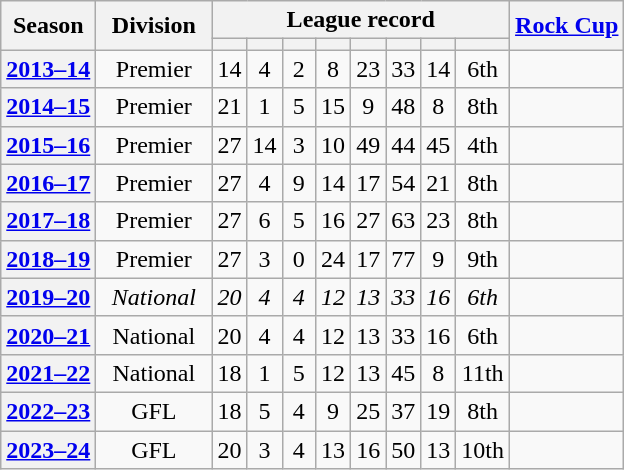<table class="wikitable sortable plainrowheaders" style="text-align:center;">
<tr>
<th rowspan=2 scope=col>Season</th>
<th rowspan=2 scope=col class=unsortable width=70>Division</th>
<th colspan=8 scope=col>League record</th>
<th rowspan=2 scope=col><a href='#'>Rock Cup</a></th>
</tr>
<tr>
<th width=15 scope=col></th>
<th width=15 scope=col></th>
<th width=15 scope=col></th>
<th width=15 scope=col></th>
<th width=15 scope=col></th>
<th width=15 scope=col></th>
<th width=15 scope=col></th>
<th width=15 scope=col data-sort-type=number></th>
</tr>
<tr>
<th scope=row><a href='#'>2013–14</a></th>
<td>Premier</td>
<td>14</td>
<td>4</td>
<td>2</td>
<td>8</td>
<td>23</td>
<td>33</td>
<td>14</td>
<td>6th</td>
<td></td>
</tr>
<tr>
<th scope=row><a href='#'>2014–15</a></th>
<td>Premier</td>
<td>21</td>
<td>1</td>
<td>5</td>
<td>15</td>
<td>9</td>
<td>48</td>
<td>8</td>
<td>8th</td>
<td></td>
</tr>
<tr>
<th scope=row><a href='#'>2015–16</a></th>
<td>Premier</td>
<td>27</td>
<td>14</td>
<td>3</td>
<td>10</td>
<td>49</td>
<td>44</td>
<td>45</td>
<td>4th</td>
<td></td>
</tr>
<tr>
<th scope=row><a href='#'>2016–17</a></th>
<td>Premier</td>
<td>27</td>
<td>4</td>
<td>9</td>
<td>14</td>
<td>17</td>
<td>54</td>
<td>21</td>
<td>8th</td>
<td></td>
</tr>
<tr>
<th scope=row><a href='#'>2017–18</a></th>
<td>Premier</td>
<td>27</td>
<td>6</td>
<td>5</td>
<td>16</td>
<td>27</td>
<td>63</td>
<td>23</td>
<td>8th</td>
<td></td>
</tr>
<tr>
<th scope=row><a href='#'>2018–19</a></th>
<td>Premier</td>
<td>27</td>
<td>3</td>
<td>0</td>
<td>24</td>
<td>17</td>
<td>77</td>
<td>9</td>
<td>9th</td>
<td></td>
</tr>
<tr>
<th scope=row><a href='#'>2019–20</a></th>
<td><em>National</em></td>
<td><em>20</em></td>
<td><em>4</em></td>
<td><em>4</em></td>
<td><em>12</em></td>
<td><em>13</em></td>
<td><em>33</em></td>
<td><em>16</em></td>
<td><em>6th</em></td>
<td></td>
</tr>
<tr>
<th scope=row><a href='#'>2020–21</a></th>
<td>National</td>
<td>20</td>
<td>4</td>
<td>4</td>
<td>12</td>
<td>13</td>
<td>33</td>
<td>16</td>
<td>6th</td>
<td></td>
</tr>
<tr>
<th scope=row><a href='#'>2021–22</a></th>
<td>National</td>
<td>18</td>
<td>1</td>
<td>5</td>
<td>12</td>
<td>13</td>
<td>45</td>
<td>8</td>
<td>11th</td>
<td></td>
</tr>
<tr>
<th scope=row><a href='#'>2022–23</a></th>
<td>GFL</td>
<td>18</td>
<td>5</td>
<td>4</td>
<td>9</td>
<td>25</td>
<td>37</td>
<td>19</td>
<td>8th</td>
<td></td>
</tr>
<tr>
<th scope=row><a href='#'>2023–24</a></th>
<td>GFL</td>
<td>20</td>
<td>3</td>
<td>4</td>
<td>13</td>
<td>16</td>
<td>50</td>
<td>13</td>
<td>10th</td>
<td></td>
</tr>
</table>
